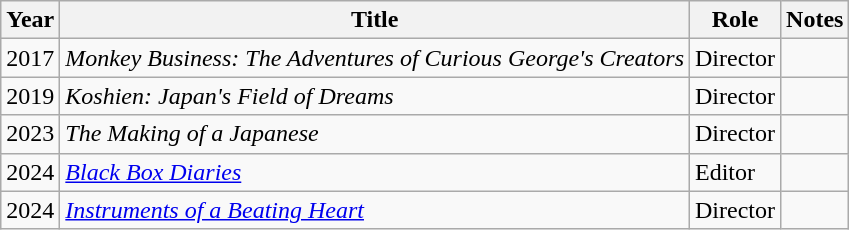<table class="wikitable unsortable">
<tr>
<th>Year</th>
<th>Title</th>
<th>Role</th>
<th class="unsortable">Notes</th>
</tr>
<tr>
<td>2017</td>
<td><em>Monkey Business: The Adventures of Curious George's Creators</em></td>
<td>Director</td>
<td></td>
</tr>
<tr>
<td>2019</td>
<td><em>Koshien: Japan's Field of Dreams</em></td>
<td>Director</td>
<td></td>
</tr>
<tr>
<td>2023</td>
<td><em>The Making of a Japanese</em></td>
<td>Director</td>
<td></td>
</tr>
<tr>
<td>2024</td>
<td><em><a href='#'>Black Box Diaries</a></em></td>
<td>Editor</td>
<td></td>
</tr>
<tr>
<td>2024</td>
<td><em><a href='#'>Instruments of a Beating Heart</a></em></td>
<td>Director</td>
<td></td>
</tr>
</table>
